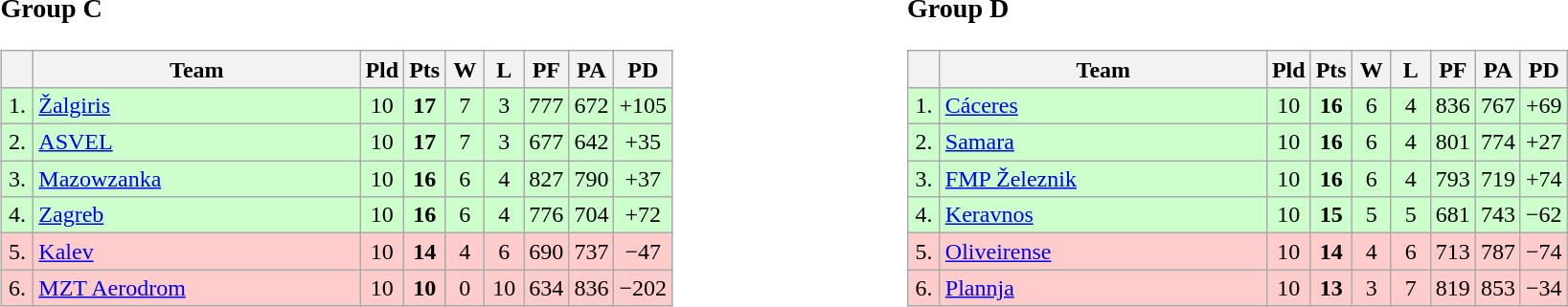<table>
<tr>
<td style="vertical-align:top; width:33%;"><br><h3>Group C</h3><table class="wikitable" style="text-align:center">
<tr>
<th width=15></th>
<th width=220>Team</th>
<th width=20>Pld</th>
<th width=20>Pts</th>
<th width=20>W</th>
<th width=20>L</th>
<th width=20>PF</th>
<th width=20>PA</th>
<th width=20>PD</th>
</tr>
<tr style="background: #ccffcc;">
<td>1.</td>
<td align=left> <a href='#'>Žalgiris</a></td>
<td>10</td>
<td><strong>17</strong></td>
<td>7</td>
<td>3</td>
<td>777</td>
<td>672</td>
<td>+105</td>
</tr>
<tr style="background: #ccffcc;">
<td>2.</td>
<td align=left> <a href='#'>ASVEL</a></td>
<td>10</td>
<td><strong>17</strong></td>
<td>7</td>
<td>3</td>
<td>677</td>
<td>642</td>
<td>+35</td>
</tr>
<tr style="background: #ccffcc;">
<td>3.</td>
<td align=left> <a href='#'>Mazowzanka</a></td>
<td>10</td>
<td><strong>16</strong></td>
<td>6</td>
<td>4</td>
<td>827</td>
<td>790</td>
<td>+37</td>
</tr>
<tr style="background: #ccffcc;">
<td>4.</td>
<td align=left> <a href='#'>Zagreb</a></td>
<td>10</td>
<td><strong>16</strong></td>
<td>6</td>
<td>4</td>
<td>776</td>
<td>704</td>
<td>+72</td>
</tr>
<tr style="background: #ffcccc;">
<td>5.</td>
<td align=left> <a href='#'>Kalev</a></td>
<td>10</td>
<td><strong>14</strong></td>
<td>4</td>
<td>6</td>
<td>690</td>
<td>737</td>
<td>−47</td>
</tr>
<tr style="background: #ffcccc;">
<td>6.</td>
<td align=left> <a href='#'>MZT Aerodrom</a></td>
<td>10</td>
<td><strong>10</strong></td>
<td>0</td>
<td>10</td>
<td>634</td>
<td>836</td>
<td>−202</td>
</tr>
</table>
</td>
<td style="vertical-align:top; width:33%;"><br><h3>Group D</h3><table class="wikitable" style="text-align:center">
<tr>
<th width=15></th>
<th width=220>Team</th>
<th width=20>Pld</th>
<th width=20>Pts</th>
<th width=20>W</th>
<th width=20>L</th>
<th width=20>PF</th>
<th width=20>PA</th>
<th width=20>PD</th>
</tr>
<tr style="background: #ccffcc;">
<td>1.</td>
<td align=left> <a href='#'>Cáceres</a></td>
<td>10</td>
<td><strong>16</strong></td>
<td>6</td>
<td>4</td>
<td>836</td>
<td>767</td>
<td>+69</td>
</tr>
<tr style="background: #ccffcc;">
<td>2.</td>
<td align=left> <a href='#'>Samara</a></td>
<td>10</td>
<td><strong>16</strong></td>
<td>6</td>
<td>4</td>
<td>801</td>
<td>774</td>
<td>+27</td>
</tr>
<tr style="background: #ccffcc;">
<td>3.</td>
<td align=left> <a href='#'>FMP Železnik</a></td>
<td>10</td>
<td><strong>16</strong></td>
<td>6</td>
<td>4</td>
<td>793</td>
<td>719</td>
<td>+74</td>
</tr>
<tr style="background: #ccffcc;">
<td>4.</td>
<td align=left> <a href='#'>Keravnos</a></td>
<td>10</td>
<td><strong>15</strong></td>
<td>5</td>
<td>5</td>
<td>681</td>
<td>743</td>
<td>−62</td>
</tr>
<tr style="background: #ffcccc;">
<td>5.</td>
<td align=left> <a href='#'>Oliveirense</a></td>
<td>10</td>
<td><strong>14</strong></td>
<td>4</td>
<td>6</td>
<td>713</td>
<td>787</td>
<td>−74</td>
</tr>
<tr style="background: #ffcccc;">
<td>6.</td>
<td align=left> <a href='#'>Plannja</a></td>
<td>10</td>
<td><strong>13</strong></td>
<td>3</td>
<td>7</td>
<td>819</td>
<td>853</td>
<td>−34</td>
</tr>
</table>
</td>
</tr>
</table>
